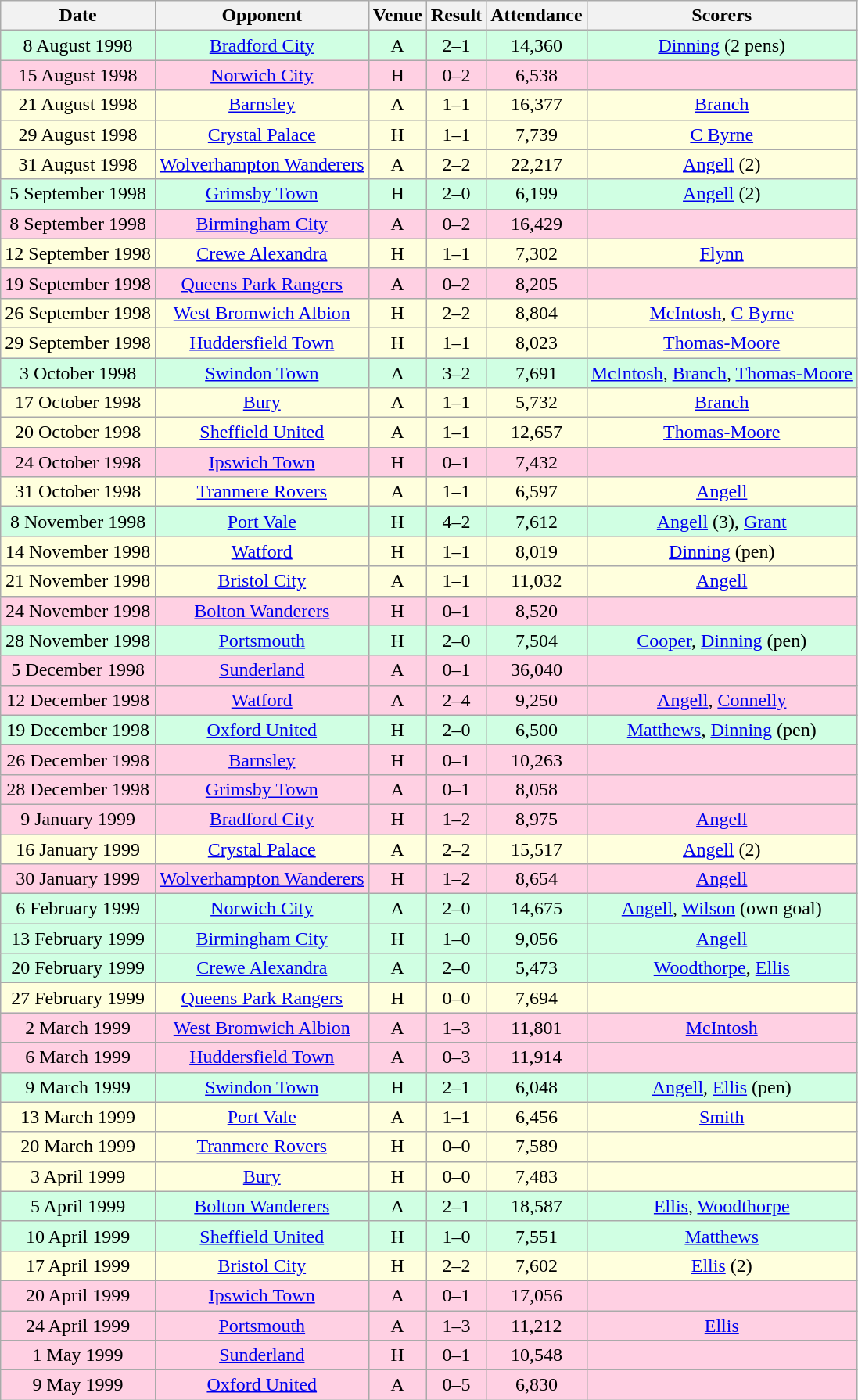<table class="wikitable sortable" style="font-size:100%; text-align:center">
<tr>
<th>Date</th>
<th>Opponent</th>
<th>Venue</th>
<th>Result</th>
<th>Attendance</th>
<th>Scorers</th>
</tr>
<tr style="background-color: #d0ffe3;">
<td>8 August 1998</td>
<td><a href='#'>Bradford City</a></td>
<td>A</td>
<td>2–1</td>
<td>14,360</td>
<td><a href='#'>Dinning</a> (2 pens)</td>
</tr>
<tr style="background-color: #ffd0e3;">
<td>15 August 1998</td>
<td><a href='#'>Norwich City</a></td>
<td>H</td>
<td>0–2</td>
<td>6,538</td>
<td></td>
</tr>
<tr style="background-color: #ffffdd;">
<td>21 August 1998</td>
<td><a href='#'>Barnsley</a></td>
<td>A</td>
<td>1–1</td>
<td>16,377</td>
<td><a href='#'>Branch</a></td>
</tr>
<tr style="background-color: #ffffdd;">
<td>29 August 1998</td>
<td><a href='#'>Crystal Palace</a></td>
<td>H</td>
<td>1–1</td>
<td>7,739</td>
<td><a href='#'>C Byrne</a></td>
</tr>
<tr style="background-color: #ffffdd;">
<td>31 August 1998</td>
<td><a href='#'>Wolverhampton Wanderers</a></td>
<td>A</td>
<td>2–2</td>
<td>22,217</td>
<td><a href='#'>Angell</a> (2)</td>
</tr>
<tr style="background-color: #d0ffe3;">
<td>5 September 1998</td>
<td><a href='#'>Grimsby Town</a></td>
<td>H</td>
<td>2–0</td>
<td>6,199</td>
<td><a href='#'>Angell</a> (2)</td>
</tr>
<tr style="background-color: #ffd0e3;">
<td>8 September 1998</td>
<td><a href='#'>Birmingham City</a></td>
<td>A</td>
<td>0–2</td>
<td>16,429</td>
<td></td>
</tr>
<tr style="background-color: #ffffdd;">
<td>12 September 1998</td>
<td><a href='#'>Crewe Alexandra</a></td>
<td>H</td>
<td>1–1</td>
<td>7,302</td>
<td><a href='#'>Flynn</a></td>
</tr>
<tr style="background-color: #ffd0e3;">
<td>19 September 1998</td>
<td><a href='#'>Queens Park Rangers</a></td>
<td>A</td>
<td>0–2</td>
<td>8,205</td>
<td></td>
</tr>
<tr style="background-color: #ffffdd;">
<td>26 September 1998</td>
<td><a href='#'>West Bromwich Albion</a></td>
<td>H</td>
<td>2–2</td>
<td>8,804</td>
<td><a href='#'>McIntosh</a>, <a href='#'>C Byrne</a></td>
</tr>
<tr style="background-color: #ffffdd;">
<td>29 September 1998</td>
<td><a href='#'>Huddersfield Town</a></td>
<td>H</td>
<td>1–1</td>
<td>8,023</td>
<td><a href='#'>Thomas-Moore</a></td>
</tr>
<tr style="background-color: #d0ffe3;">
<td>3 October 1998</td>
<td><a href='#'>Swindon Town</a></td>
<td>A</td>
<td>3–2</td>
<td>7,691</td>
<td><a href='#'>McIntosh</a>, <a href='#'>Branch</a>, <a href='#'>Thomas-Moore</a></td>
</tr>
<tr style="background-color: #ffffdd;">
<td>17 October 1998</td>
<td><a href='#'>Bury</a></td>
<td>A</td>
<td>1–1</td>
<td>5,732</td>
<td><a href='#'>Branch</a></td>
</tr>
<tr style="background-color: #ffffdd;">
<td>20 October 1998</td>
<td><a href='#'>Sheffield United</a></td>
<td>A</td>
<td>1–1</td>
<td>12,657</td>
<td><a href='#'>Thomas-Moore</a></td>
</tr>
<tr style="background-color: #ffd0e3;">
<td>24 October 1998</td>
<td><a href='#'>Ipswich Town</a></td>
<td>H</td>
<td>0–1</td>
<td>7,432</td>
<td></td>
</tr>
<tr style="background-color: #ffffdd;">
<td>31 October 1998</td>
<td><a href='#'>Tranmere Rovers</a></td>
<td>A</td>
<td>1–1</td>
<td>6,597</td>
<td><a href='#'>Angell</a></td>
</tr>
<tr style="background-color: #d0ffe3;">
<td>8 November 1998</td>
<td><a href='#'>Port Vale</a></td>
<td>H</td>
<td>4–2</td>
<td>7,612</td>
<td><a href='#'>Angell</a> (3), <a href='#'>Grant</a></td>
</tr>
<tr style="background-color: #ffffdd;">
<td>14 November 1998</td>
<td><a href='#'>Watford</a></td>
<td>H</td>
<td>1–1</td>
<td>8,019</td>
<td><a href='#'>Dinning</a> (pen)</td>
</tr>
<tr style="background-color: #ffffdd;">
<td>21 November 1998</td>
<td><a href='#'>Bristol City</a></td>
<td>A</td>
<td>1–1</td>
<td>11,032</td>
<td><a href='#'>Angell</a></td>
</tr>
<tr style="background-color: #ffd0e3;">
<td>24 November 1998</td>
<td><a href='#'>Bolton Wanderers</a></td>
<td>H</td>
<td>0–1</td>
<td>8,520</td>
<td></td>
</tr>
<tr style="background-color: #d0ffe3;">
<td>28 November 1998</td>
<td><a href='#'>Portsmouth</a></td>
<td>H</td>
<td>2–0</td>
<td>7,504</td>
<td><a href='#'>Cooper</a>, <a href='#'>Dinning</a> (pen)</td>
</tr>
<tr style="background-color: #ffd0e3;">
<td>5 December 1998</td>
<td><a href='#'>Sunderland</a></td>
<td>A</td>
<td>0–1</td>
<td>36,040</td>
<td></td>
</tr>
<tr style="background-color: #ffd0e3;">
<td>12 December 1998</td>
<td><a href='#'>Watford</a></td>
<td>A</td>
<td>2–4</td>
<td>9,250</td>
<td><a href='#'>Angell</a>, <a href='#'>Connelly</a></td>
</tr>
<tr style="background-color: #d0ffe3;">
<td>19 December 1998</td>
<td><a href='#'>Oxford United</a></td>
<td>H</td>
<td>2–0</td>
<td>6,500</td>
<td><a href='#'>Matthews</a>, <a href='#'>Dinning</a> (pen)</td>
</tr>
<tr style="background-color: #ffd0e3;">
<td>26 December 1998</td>
<td><a href='#'>Barnsley</a></td>
<td>H</td>
<td>0–1</td>
<td>10,263</td>
<td></td>
</tr>
<tr style="background-color: #ffd0e3;">
<td>28 December 1998</td>
<td><a href='#'>Grimsby Town</a></td>
<td>A</td>
<td>0–1</td>
<td>8,058</td>
<td></td>
</tr>
<tr style="background-color: #ffd0e3;">
<td>9 January 1999</td>
<td><a href='#'>Bradford City</a></td>
<td>H</td>
<td>1–2</td>
<td>8,975</td>
<td><a href='#'>Angell</a></td>
</tr>
<tr style="background-color: #ffffdd;">
<td>16 January 1999</td>
<td><a href='#'>Crystal Palace</a></td>
<td>A</td>
<td>2–2</td>
<td>15,517</td>
<td><a href='#'>Angell</a> (2)</td>
</tr>
<tr style="background-color: #ffd0e3;">
<td>30 January 1999</td>
<td><a href='#'>Wolverhampton Wanderers</a></td>
<td>H</td>
<td>1–2</td>
<td>8,654</td>
<td><a href='#'>Angell</a></td>
</tr>
<tr style="background-color: #d0ffe3;">
<td>6 February 1999</td>
<td><a href='#'>Norwich City</a></td>
<td>A</td>
<td>2–0</td>
<td>14,675</td>
<td><a href='#'>Angell</a>, <a href='#'>Wilson</a> (own goal)</td>
</tr>
<tr style="background-color: #d0ffe3;">
<td>13 February 1999</td>
<td><a href='#'>Birmingham City</a></td>
<td>H</td>
<td>1–0</td>
<td>9,056</td>
<td><a href='#'>Angell</a></td>
</tr>
<tr style="background-color: #d0ffe3;">
<td>20 February 1999</td>
<td><a href='#'>Crewe Alexandra</a></td>
<td>A</td>
<td>2–0</td>
<td>5,473</td>
<td><a href='#'>Woodthorpe</a>, <a href='#'>Ellis</a></td>
</tr>
<tr style="background-color: #ffffdd;">
<td>27 February 1999</td>
<td><a href='#'>Queens Park Rangers</a></td>
<td>H</td>
<td>0–0</td>
<td>7,694</td>
<td></td>
</tr>
<tr style="background-color: #ffd0e3;">
<td>2 March 1999</td>
<td><a href='#'>West Bromwich Albion</a></td>
<td>A</td>
<td>1–3</td>
<td>11,801</td>
<td><a href='#'>McIntosh</a></td>
</tr>
<tr style="background-color: #ffd0e3;">
<td>6 March 1999</td>
<td><a href='#'>Huddersfield Town</a></td>
<td>A</td>
<td>0–3</td>
<td>11,914</td>
<td></td>
</tr>
<tr style="background-color: #d0ffe3;">
<td>9 March 1999</td>
<td><a href='#'>Swindon Town</a></td>
<td>H</td>
<td>2–1</td>
<td>6,048</td>
<td><a href='#'>Angell</a>, <a href='#'>Ellis</a> (pen)</td>
</tr>
<tr style="background-color: #ffffdd;">
<td>13 March 1999</td>
<td><a href='#'>Port Vale</a></td>
<td>A</td>
<td>1–1</td>
<td>6,456</td>
<td><a href='#'>Smith</a></td>
</tr>
<tr style="background-color: #ffffdd;">
<td>20 March 1999</td>
<td><a href='#'>Tranmere Rovers</a></td>
<td>H</td>
<td>0–0</td>
<td>7,589</td>
<td></td>
</tr>
<tr style="background-color: #ffffdd;">
<td>3 April 1999</td>
<td><a href='#'>Bury</a></td>
<td>H</td>
<td>0–0</td>
<td>7,483</td>
<td></td>
</tr>
<tr style="background-color: #d0ffe3;">
<td>5 April 1999</td>
<td><a href='#'>Bolton Wanderers</a></td>
<td>A</td>
<td>2–1</td>
<td>18,587</td>
<td><a href='#'>Ellis</a>, <a href='#'>Woodthorpe</a></td>
</tr>
<tr style="background-color: #d0ffe3;">
<td>10 April 1999</td>
<td><a href='#'>Sheffield United</a></td>
<td>H</td>
<td>1–0</td>
<td>7,551</td>
<td><a href='#'>Matthews</a></td>
</tr>
<tr style="background-color: #ffffdd;">
<td>17 April 1999</td>
<td><a href='#'>Bristol City</a></td>
<td>H</td>
<td>2–2</td>
<td>7,602</td>
<td><a href='#'>Ellis</a> (2)</td>
</tr>
<tr style="background-color: #ffd0e3;">
<td>20 April 1999</td>
<td><a href='#'>Ipswich Town</a></td>
<td>A</td>
<td>0–1</td>
<td>17,056</td>
<td></td>
</tr>
<tr style="background-color: #ffd0e3;">
<td>24 April 1999</td>
<td><a href='#'>Portsmouth</a></td>
<td>A</td>
<td>1–3</td>
<td>11,212</td>
<td><a href='#'>Ellis</a></td>
</tr>
<tr style="background-color: #ffd0e3;">
<td>1 May 1999</td>
<td><a href='#'>Sunderland</a></td>
<td>H</td>
<td>0–1</td>
<td>10,548</td>
<td></td>
</tr>
<tr style="background-color: #ffd0e3;">
<td>9 May 1999</td>
<td><a href='#'>Oxford United</a></td>
<td>A</td>
<td>0–5</td>
<td>6,830</td>
<td></td>
</tr>
</table>
